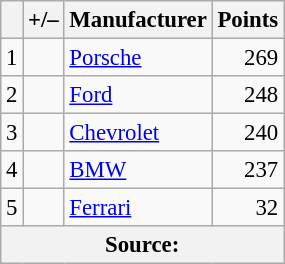<table class="wikitable" style="font-size: 95%;">
<tr>
<th scope="col"></th>
<th scope="col">+/–</th>
<th scope="col">Manufacturer</th>
<th scope="col">Points</th>
</tr>
<tr>
<td align=center>1</td>
<td align="left"></td>
<td> <a href='#'>Porsche</a></td>
<td align=right>269</td>
</tr>
<tr>
<td align=center>2</td>
<td align="left"></td>
<td> <a href='#'>Ford</a></td>
<td align=right>248</td>
</tr>
<tr>
<td align=center>3</td>
<td align="left"></td>
<td> <a href='#'>Chevrolet</a></td>
<td align=right>240</td>
</tr>
<tr>
<td align=center>4</td>
<td align="left"></td>
<td> <a href='#'>BMW</a></td>
<td align=right>237</td>
</tr>
<tr>
<td align=center>5</td>
<td align="left"></td>
<td> <a href='#'>Ferrari</a></td>
<td align=right>32</td>
</tr>
<tr>
<th colspan=5>Source:</th>
</tr>
</table>
